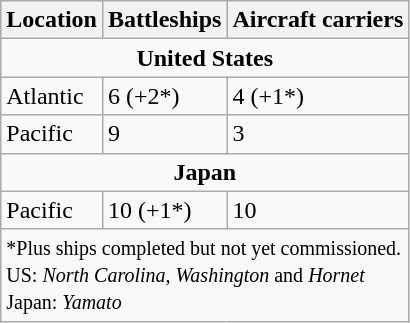<table Class = "wikitable">
<tr>
<th>Location</th>
<th>Battleships</th>
<th>Aircraft carriers</th>
</tr>
<tr>
<td colspan = 3 style="text-align: center;"> <strong>United States</strong> </td>
</tr>
<tr>
<td>Atlantic</td>
<td>6 (+2*)</td>
<td>4 (+1*)</td>
</tr>
<tr>
<td>Pacific</td>
<td>9</td>
<td>3</td>
</tr>
<tr>
<td colspan = 3 style="text-align: center;"> <strong>Japan</strong> </td>
</tr>
<tr>
<td>Pacific</td>
<td>10 (+1*)</td>
<td>10</td>
</tr>
<tr>
<td colspan = 3><small>*Plus ships completed but not yet commissioned. <br>US: <em>North Carolina</em>, <em>Washington</em> and <em>Hornet</em><br>Japan: <em>Yamato</em></small></td>
</tr>
</table>
